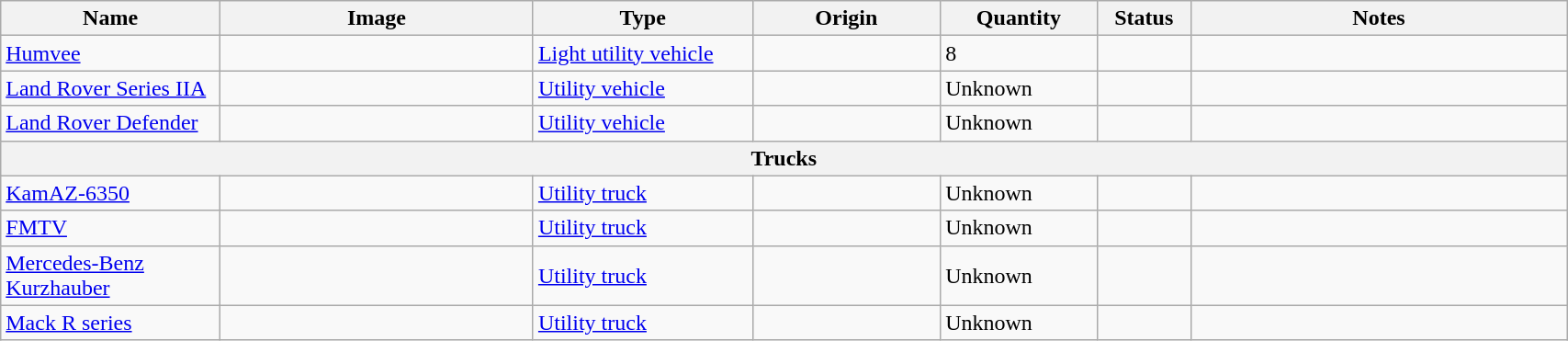<table class="wikitable" style="width:90%;">
<tr>
<th width=14%>Name</th>
<th width=20%>Image</th>
<th width=14%>Type</th>
<th width=12%>Origin</th>
<th width=10%>Quantity</th>
<th width=06%>Status</th>
<th width=24%>Notes</th>
</tr>
<tr>
<td><a href='#'>Humvee</a></td>
<td></td>
<td><a href='#'>Light utility vehicle</a></td>
<td></td>
<td>8</td>
<td></td>
<td></td>
</tr>
<tr>
<td><a href='#'>Land Rover Series IIA</a></td>
<td></td>
<td><a href='#'>Utility vehicle</a></td>
<td></td>
<td>Unknown</td>
<td></td>
<td></td>
</tr>
<tr>
<td><a href='#'>Land Rover Defender</a></td>
<td></td>
<td><a href='#'>Utility vehicle</a></td>
<td></td>
<td>Unknown</td>
<td></td>
<td></td>
</tr>
<tr>
<th colspan="7">Trucks</th>
</tr>
<tr>
<td><a href='#'>KamAZ-6350</a></td>
<td></td>
<td><a href='#'>Utility truck</a></td>
<td></td>
<td>Unknown</td>
<td></td>
<td></td>
</tr>
<tr>
<td><a href='#'>FMTV</a></td>
<td></td>
<td><a href='#'>Utility truck</a></td>
<td></td>
<td>Unknown</td>
<td></td>
<td></td>
</tr>
<tr>
<td><a href='#'>Mercedes-Benz Kurzhauber</a></td>
<td></td>
<td><a href='#'>Utility truck</a></td>
<td></td>
<td>Unknown</td>
<td></td>
<td></td>
</tr>
<tr>
<td><a href='#'>Mack R series</a></td>
<td></td>
<td><a href='#'>Utility truck</a></td>
<td></td>
<td>Unknown</td>
<td></td>
<td></td>
</tr>
</table>
